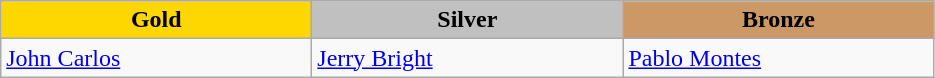<table class="wikitable" style="text-align:left">
<tr align="center">
<td width=200 bgcolor=gold><strong>Gold</strong></td>
<td width=200 bgcolor=silver><strong>Silver</strong></td>
<td width=200 bgcolor=CC9966><strong>Bronze</strong></td>
</tr>
<tr>
<td><a href='#'>John Carlos</a><br><em></em></td>
<td><a href='#'>Jerry Bright</a><br><em></em></td>
<td><a href='#'>Pablo Montes</a><br><em></em></td>
</tr>
</table>
